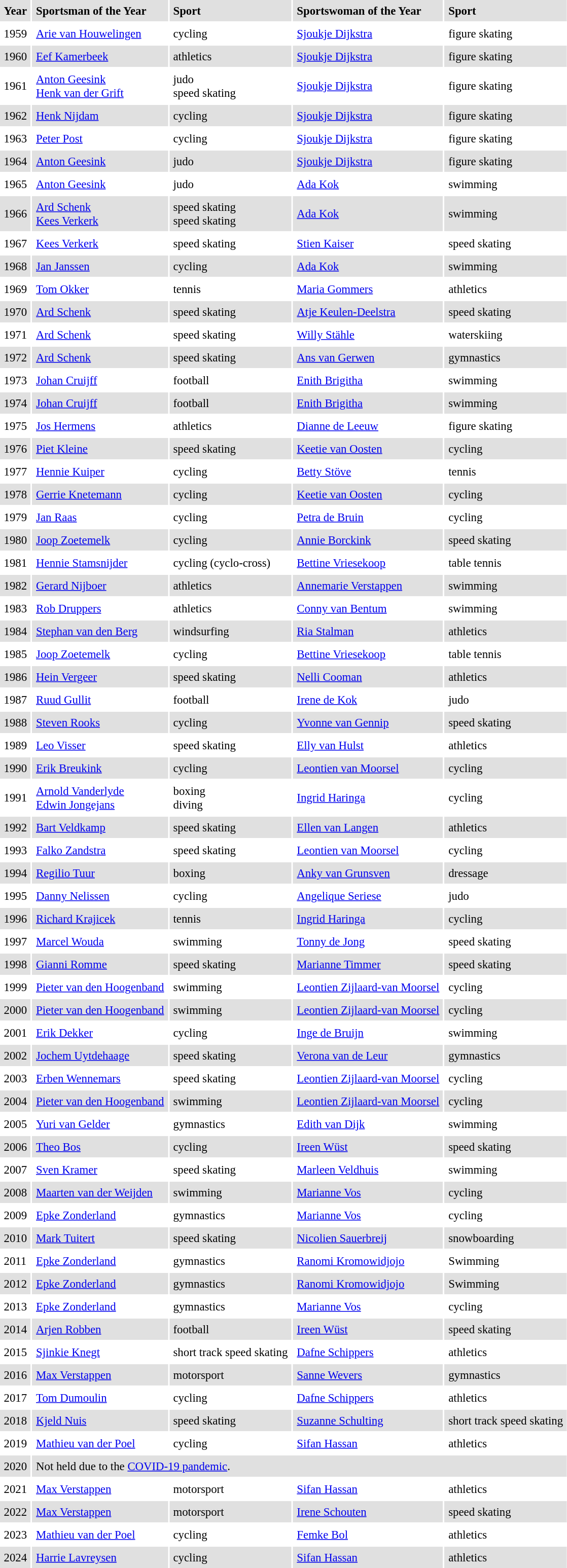<table Cellpadding="5" style="font-size:95%;">
<tr bgcolor="#e0e0e0">
<td><strong>Year</strong></td>
<td><strong>Sportsman of the Year</strong></td>
<td><strong>Sport</strong></td>
<td><strong>Sportswoman of the Year</strong></td>
<td><strong>Sport</strong></td>
</tr>
<tr>
<td>1959</td>
<td><a href='#'>Arie van Houwelingen</a></td>
<td>cycling</td>
<td><a href='#'>Sjoukje Dijkstra</a></td>
<td>figure skating</td>
</tr>
<tr bgcolor="#e0e0e0">
<td>1960</td>
<td><a href='#'>Eef Kamerbeek</a></td>
<td>athletics</td>
<td><a href='#'>Sjoukje Dijkstra</a></td>
<td>figure skating</td>
</tr>
<tr>
<td>1961</td>
<td><a href='#'>Anton Geesink</a><br><a href='#'>Henk van der Grift</a></td>
<td>judo<br>speed skating</td>
<td><a href='#'>Sjoukje Dijkstra</a></td>
<td>figure skating</td>
</tr>
<tr bgcolor="#e0e0e0">
<td>1962</td>
<td><a href='#'>Henk Nijdam</a></td>
<td>cycling</td>
<td><a href='#'>Sjoukje Dijkstra</a></td>
<td>figure skating</td>
</tr>
<tr>
<td>1963</td>
<td><a href='#'>Peter Post</a></td>
<td>cycling</td>
<td><a href='#'>Sjoukje Dijkstra</a></td>
<td>figure skating</td>
</tr>
<tr bgcolor="#e0e0e0">
<td>1964</td>
<td><a href='#'>Anton Geesink</a></td>
<td>judo</td>
<td><a href='#'>Sjoukje Dijkstra</a></td>
<td>figure skating</td>
</tr>
<tr>
<td>1965</td>
<td><a href='#'>Anton Geesink</a></td>
<td>judo</td>
<td><a href='#'>Ada Kok</a></td>
<td>swimming</td>
</tr>
<tr bgcolor="#e0e0e0">
<td>1966</td>
<td><a href='#'>Ard Schenk</a><br><a href='#'>Kees Verkerk</a></td>
<td>speed skating<br>speed skating</td>
<td><a href='#'>Ada Kok</a></td>
<td>swimming</td>
</tr>
<tr>
<td>1967</td>
<td><a href='#'>Kees Verkerk</a></td>
<td>speed skating</td>
<td><a href='#'>Stien Kaiser</a></td>
<td>speed skating</td>
</tr>
<tr bgcolor="#e0e0e0">
<td>1968</td>
<td><a href='#'>Jan Janssen</a></td>
<td>cycling</td>
<td><a href='#'>Ada Kok</a></td>
<td>swimming</td>
</tr>
<tr>
<td>1969</td>
<td><a href='#'>Tom Okker</a></td>
<td>tennis</td>
<td><a href='#'>Maria Gommers</a></td>
<td>athletics</td>
</tr>
<tr bgcolor="#e0e0e0">
<td>1970</td>
<td><a href='#'>Ard Schenk</a></td>
<td>speed skating</td>
<td><a href='#'>Atje Keulen-Deelstra</a></td>
<td>speed skating</td>
</tr>
<tr>
<td>1971</td>
<td><a href='#'>Ard Schenk</a></td>
<td>speed skating</td>
<td><a href='#'>Willy Stähle</a></td>
<td>waterskiing</td>
</tr>
<tr bgcolor="#e0e0e0">
<td>1972</td>
<td><a href='#'>Ard Schenk</a></td>
<td>speed skating</td>
<td><a href='#'>Ans van Gerwen</a></td>
<td>gymnastics</td>
</tr>
<tr>
<td>1973</td>
<td><a href='#'>Johan Cruijff</a></td>
<td>football</td>
<td><a href='#'>Enith Brigitha</a></td>
<td>swimming</td>
</tr>
<tr bgcolor="#e0e0e0">
<td>1974</td>
<td><a href='#'>Johan Cruijff</a></td>
<td>football</td>
<td><a href='#'>Enith Brigitha</a></td>
<td>swimming</td>
</tr>
<tr>
<td>1975</td>
<td><a href='#'>Jos Hermens</a></td>
<td>athletics</td>
<td><a href='#'>Dianne de Leeuw</a></td>
<td>figure skating</td>
</tr>
<tr bgcolor="#e0e0e0">
<td>1976</td>
<td><a href='#'>Piet Kleine</a></td>
<td>speed skating</td>
<td><a href='#'>Keetie van Oosten</a></td>
<td>cycling</td>
</tr>
<tr>
<td>1977</td>
<td><a href='#'>Hennie Kuiper</a></td>
<td>cycling</td>
<td><a href='#'>Betty Stöve</a></td>
<td>tennis</td>
</tr>
<tr bgcolor="#e0e0e0">
<td>1978</td>
<td><a href='#'>Gerrie Knetemann</a></td>
<td>cycling</td>
<td><a href='#'>Keetie van Oosten</a></td>
<td>cycling</td>
</tr>
<tr>
<td>1979</td>
<td><a href='#'>Jan Raas</a></td>
<td>cycling</td>
<td><a href='#'>Petra de Bruin</a></td>
<td>cycling</td>
</tr>
<tr bgcolor="#e0e0e0">
<td>1980</td>
<td><a href='#'>Joop Zoetemelk</a></td>
<td>cycling</td>
<td><a href='#'>Annie Borckink</a></td>
<td>speed skating</td>
</tr>
<tr>
<td>1981</td>
<td><a href='#'>Hennie Stamsnijder</a></td>
<td>cycling (cyclo-cross)</td>
<td><a href='#'>Bettine Vriesekoop</a></td>
<td>table tennis</td>
</tr>
<tr bgcolor="#e0e0e0">
<td>1982</td>
<td><a href='#'>Gerard Nijboer</a></td>
<td>athletics</td>
<td><a href='#'>Annemarie Verstappen</a></td>
<td>swimming</td>
</tr>
<tr>
<td>1983</td>
<td><a href='#'>Rob Druppers</a></td>
<td>athletics</td>
<td><a href='#'>Conny van Bentum</a></td>
<td>swimming</td>
</tr>
<tr bgcolor="#e0e0e0">
<td>1984</td>
<td><a href='#'>Stephan van den Berg</a></td>
<td>windsurfing</td>
<td><a href='#'>Ria Stalman</a></td>
<td>athletics</td>
</tr>
<tr>
<td>1985</td>
<td><a href='#'>Joop Zoetemelk</a></td>
<td>cycling</td>
<td><a href='#'>Bettine Vriesekoop</a></td>
<td>table tennis</td>
</tr>
<tr bgcolor="#e0e0e0">
<td>1986</td>
<td><a href='#'>Hein Vergeer</a></td>
<td>speed skating</td>
<td><a href='#'>Nelli Cooman</a></td>
<td>athletics</td>
</tr>
<tr>
<td>1987</td>
<td><a href='#'>Ruud Gullit</a></td>
<td>football</td>
<td><a href='#'>Irene de Kok</a></td>
<td>judo</td>
</tr>
<tr bgcolor="#e0e0e0">
<td>1988</td>
<td><a href='#'>Steven Rooks</a></td>
<td>cycling</td>
<td><a href='#'>Yvonne van Gennip</a></td>
<td>speed skating</td>
</tr>
<tr>
<td>1989</td>
<td><a href='#'>Leo Visser</a></td>
<td>speed skating</td>
<td><a href='#'>Elly van Hulst</a></td>
<td>athletics</td>
</tr>
<tr bgcolor="#e0e0e0">
<td>1990</td>
<td><a href='#'>Erik Breukink</a></td>
<td>cycling</td>
<td><a href='#'>Leontien van Moorsel</a></td>
<td>cycling</td>
</tr>
<tr>
<td>1991</td>
<td><a href='#'>Arnold Vanderlyde</a><br><a href='#'>Edwin Jongejans</a></td>
<td>boxing<br>diving</td>
<td><a href='#'>Ingrid Haringa</a></td>
<td>cycling</td>
</tr>
<tr bgcolor="#e0e0e0">
<td>1992</td>
<td><a href='#'>Bart Veldkamp</a></td>
<td>speed skating</td>
<td><a href='#'>Ellen van Langen</a></td>
<td>athletics</td>
</tr>
<tr>
<td>1993</td>
<td><a href='#'>Falko Zandstra</a></td>
<td>speed skating</td>
<td><a href='#'>Leontien van Moorsel</a></td>
<td>cycling</td>
</tr>
<tr bgcolor="#e0e0e0">
<td>1994</td>
<td><a href='#'>Regilio Tuur</a></td>
<td>boxing</td>
<td><a href='#'>Anky van Grunsven</a></td>
<td>dressage</td>
</tr>
<tr>
<td>1995</td>
<td><a href='#'>Danny Nelissen</a></td>
<td>cycling</td>
<td><a href='#'>Angelique Seriese</a></td>
<td>judo</td>
</tr>
<tr bgcolor="#e0e0e0">
<td>1996</td>
<td><a href='#'>Richard Krajicek</a></td>
<td>tennis</td>
<td><a href='#'>Ingrid Haringa</a></td>
<td>cycling</td>
</tr>
<tr>
<td>1997</td>
<td><a href='#'>Marcel Wouda</a></td>
<td>swimming</td>
<td><a href='#'>Tonny de Jong</a></td>
<td>speed skating</td>
</tr>
<tr bgcolor="#e0e0e0">
<td>1998</td>
<td><a href='#'>Gianni Romme</a></td>
<td>speed skating</td>
<td><a href='#'>Marianne Timmer</a></td>
<td>speed skating</td>
</tr>
<tr>
<td>1999</td>
<td><a href='#'>Pieter van den Hoogenband</a></td>
<td>swimming</td>
<td><a href='#'>Leontien Zijlaard-van Moorsel</a></td>
<td>cycling</td>
</tr>
<tr bgcolor="#e0e0e0">
<td>2000</td>
<td><a href='#'>Pieter van den Hoogenband</a></td>
<td>swimming</td>
<td><a href='#'>Leontien Zijlaard-van Moorsel</a></td>
<td>cycling</td>
</tr>
<tr>
<td>2001</td>
<td><a href='#'>Erik Dekker</a></td>
<td>cycling</td>
<td><a href='#'>Inge de Bruijn</a></td>
<td>swimming</td>
</tr>
<tr bgcolor="#e0e0e0">
<td>2002</td>
<td><a href='#'>Jochem Uytdehaage</a></td>
<td>speed skating</td>
<td><a href='#'>Verona van de Leur</a></td>
<td>gymnastics</td>
</tr>
<tr>
<td>2003</td>
<td><a href='#'>Erben Wennemars</a></td>
<td>speed skating</td>
<td><a href='#'>Leontien Zijlaard-van Moorsel</a></td>
<td>cycling</td>
</tr>
<tr bgcolor="#e0e0e0">
<td>2004</td>
<td><a href='#'>Pieter van den Hoogenband</a></td>
<td>swimming</td>
<td><a href='#'>Leontien Zijlaard-van Moorsel</a></td>
<td>cycling</td>
</tr>
<tr>
<td>2005</td>
<td><a href='#'>Yuri van Gelder</a></td>
<td>gymnastics</td>
<td><a href='#'>Edith van Dijk</a></td>
<td>swimming</td>
</tr>
<tr bgcolor="#e0e0e0">
<td>2006</td>
<td><a href='#'>Theo Bos</a></td>
<td>cycling</td>
<td><a href='#'>Ireen Wüst</a></td>
<td>speed skating</td>
</tr>
<tr>
<td>2007</td>
<td><a href='#'>Sven Kramer</a></td>
<td>speed skating</td>
<td><a href='#'>Marleen Veldhuis</a></td>
<td>swimming</td>
</tr>
<tr bgcolor="#e0e0e0">
<td>2008</td>
<td><a href='#'>Maarten van der Weijden</a></td>
<td>swimming</td>
<td><a href='#'>Marianne Vos</a></td>
<td>cycling</td>
</tr>
<tr>
<td>2009</td>
<td><a href='#'>Epke Zonderland</a></td>
<td>gymnastics</td>
<td><a href='#'>Marianne Vos</a></td>
<td>cycling</td>
</tr>
<tr bgcolor="#e0e0e0">
<td>2010</td>
<td><a href='#'>Mark Tuitert</a></td>
<td>speed skating</td>
<td><a href='#'>Nicolien Sauerbreij</a></td>
<td>snowboarding</td>
</tr>
<tr>
<td>2011</td>
<td><a href='#'>Epke Zonderland</a></td>
<td>gymnastics</td>
<td><a href='#'>Ranomi Kromowidjojo</a></td>
<td>Swimming</td>
</tr>
<tr bgcolor="#e0e0e0">
<td 2012>2012</td>
<td><a href='#'>Epke Zonderland</a></td>
<td>gymnastics</td>
<td><a href='#'>Ranomi Kromowidjojo</a></td>
<td>Swimming</td>
</tr>
<tr>
<td>2013</td>
<td><a href='#'>Epke Zonderland</a></td>
<td>gymnastics</td>
<td><a href='#'>Marianne Vos</a></td>
<td>cycling</td>
</tr>
<tr bgcolor="#e0e0e0">
<td>2014</td>
<td><a href='#'>Arjen Robben</a></td>
<td>football</td>
<td><a href='#'>Ireen Wüst</a></td>
<td>speed skating</td>
</tr>
<tr>
<td>2015</td>
<td><a href='#'>Sjinkie Knegt</a></td>
<td>short track speed skating</td>
<td><a href='#'>Dafne Schippers</a></td>
<td>athletics</td>
</tr>
<tr bgcolor="#e0e0e0">
<td>2016</td>
<td><a href='#'>Max Verstappen</a></td>
<td>motorsport</td>
<td><a href='#'>Sanne Wevers</a></td>
<td>gymnastics</td>
</tr>
<tr>
<td>2017</td>
<td><a href='#'>Tom Dumoulin</a></td>
<td>cycling</td>
<td><a href='#'>Dafne Schippers</a></td>
<td>athletics</td>
</tr>
<tr bgcolor="#e0e0e0">
<td>2018</td>
<td><a href='#'>Kjeld Nuis</a></td>
<td>speed skating</td>
<td><a href='#'>Suzanne Schulting</a></td>
<td>short track speed skating</td>
</tr>
<tr>
<td>2019</td>
<td><a href='#'>Mathieu van der Poel</a></td>
<td>cycling</td>
<td><a href='#'>Sifan Hassan</a></td>
<td>athletics</td>
</tr>
<tr bgcolor="#e0e0e0">
<td>2020</td>
<td colspan=4>Not held due to the <a href='#'>COVID-19 pandemic</a>.</td>
</tr>
<tr>
<td>2021</td>
<td><a href='#'>Max Verstappen</a></td>
<td>motorsport</td>
<td><a href='#'>Sifan Hassan</a></td>
<td>athletics</td>
</tr>
<tr bgcolor="#e0e0e0">
<td>2022</td>
<td><a href='#'>Max Verstappen</a></td>
<td>motorsport</td>
<td><a href='#'>Irene Schouten</a></td>
<td>speed skating</td>
</tr>
<tr>
<td>2023</td>
<td><a href='#'>Mathieu van der Poel</a></td>
<td>cycling</td>
<td><a href='#'>Femke Bol</a></td>
<td>athletics</td>
</tr>
<tr bgcolor="#e0e0e0">
<td>2024</td>
<td><a href='#'>Harrie Lavreysen</a></td>
<td>cycling</td>
<td><a href='#'>Sifan Hassan</a></td>
<td>athletics</td>
</tr>
</table>
